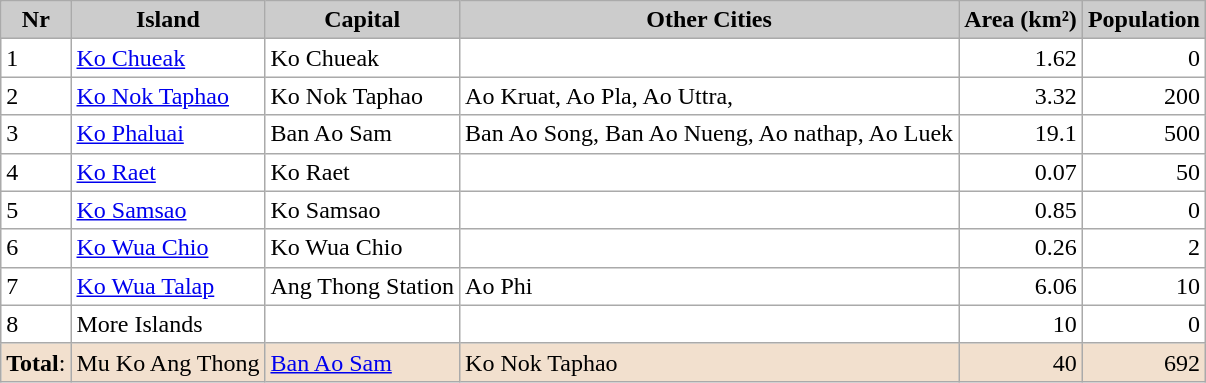<table class="wikitable sortable">
<tr>
<th style="background: #CCC;">Nr</th>
<th style="background: #CCC;" class="unsortable">Island</th>
<th style="background: #CCC;" class="unsortable">Capital</th>
<th style="background: #CCC;" class="unsortable">Other Cities</th>
<th style="background: #CCC;">Area (km²)</th>
<th style="background: #CCC;">Population</th>
</tr>
<tr style="background:#FFF;">
<td>1</td>
<td><a href='#'>Ko Chueak</a></td>
<td>Ko Chueak</td>
<td></td>
<td align="right">1.62</td>
<td align="right">0</td>
</tr>
<tr style="background:#FFF;">
<td>2</td>
<td><a href='#'>Ko Nok Taphao</a></td>
<td>Ko Nok Taphao</td>
<td>Ao Kruat, Ao Pla, Ao Uttra,</td>
<td align="right">3.32</td>
<td align="right">200</td>
</tr>
<tr style="background:#FFF;">
<td>3</td>
<td><a href='#'>Ko Phaluai</a></td>
<td>Ban Ao Sam</td>
<td>Ban Ao Song, Ban Ao Nueng, Ao nathap, Ao Luek</td>
<td align="right">19.1</td>
<td align="right">500</td>
</tr>
<tr style="background:#FFF;">
<td>4</td>
<td><a href='#'>Ko Raet</a></td>
<td>Ko Raet</td>
<td></td>
<td align="right">0.07</td>
<td align="right">50</td>
</tr>
<tr style="background:#FFF;">
<td>5</td>
<td><a href='#'>Ko Samsao</a></td>
<td>Ko Samsao</td>
<td></td>
<td align="right">0.85</td>
<td align="right">0</td>
</tr>
<tr style="background:#FFF;">
<td>6</td>
<td><a href='#'>Ko Wua Chio</a></td>
<td>Ko Wua Chio</td>
<td></td>
<td align="right">0.26</td>
<td align="right">2</td>
</tr>
<tr style="background:#FFF;">
<td>7</td>
<td><a href='#'>Ko Wua Talap</a></td>
<td>Ang Thong Station</td>
<td>Ao Phi</td>
<td align="right">6.06</td>
<td align="right">10</td>
</tr>
<tr style="background:#FFF;">
<td>8</td>
<td>More Islands</td>
<td></td>
<td></td>
<td align="right">10</td>
<td align="right">0</td>
</tr>
<tr style="background:#F2E0CE;" | class="sortbottom">
<td><strong>Total</strong>:</td>
<td>Mu Ko Ang Thong</td>
<td><a href='#'>Ban Ao Sam</a></td>
<td>Ko Nok Taphao</td>
<td align="right">40</td>
<td align="right">692</td>
</tr>
</table>
